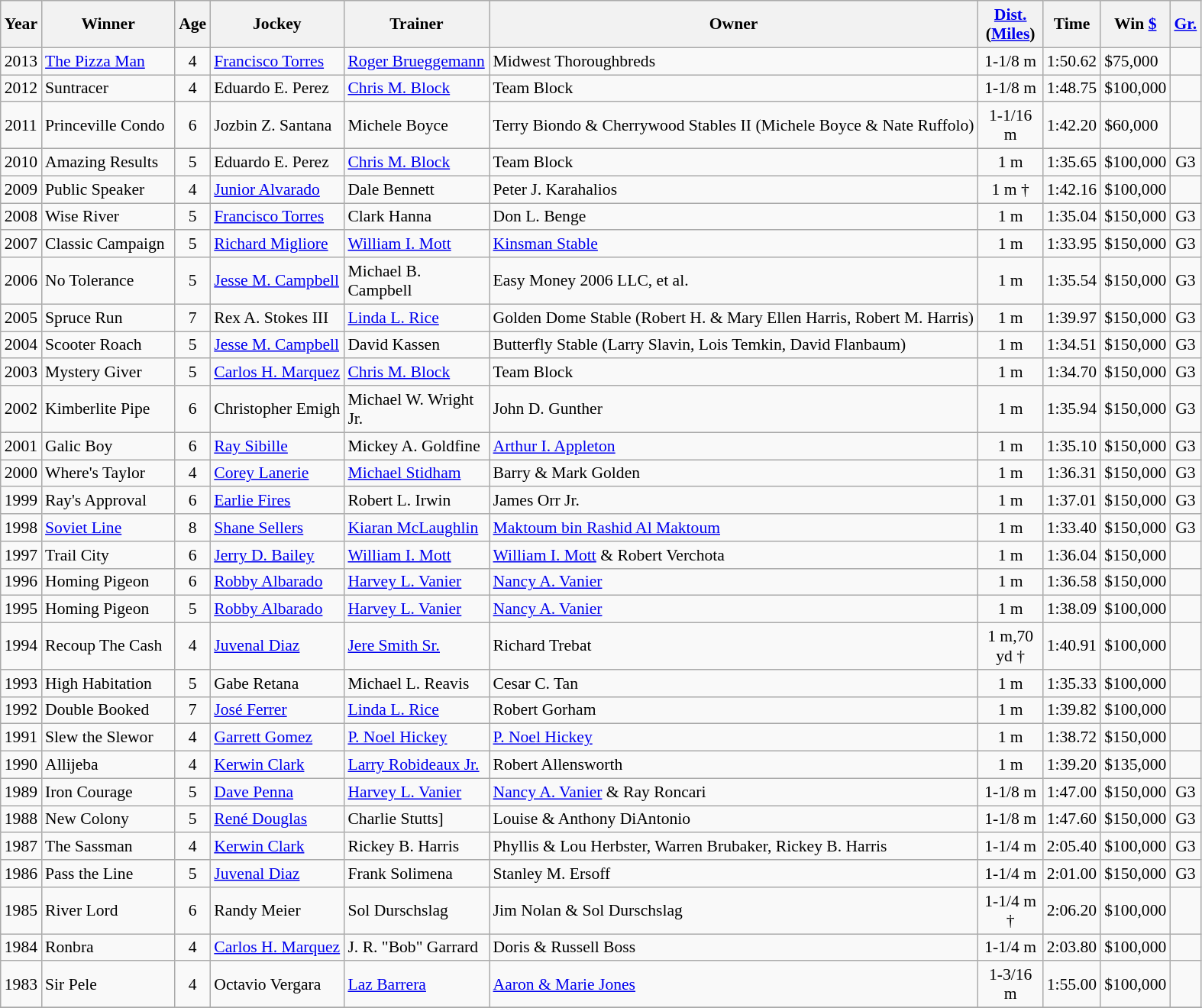<table class="wikitable sortable" style="font-size:90%">
<tr>
<th style="width:25px">Year</th>
<th style="width:110px">Winner</th>
<th style="width:20px">Age</th>
<th style="width:110px">Jockey</th>
<th style="width:120px">Trainer</th>
<th>Owner<br></th>
<th style="width:50px"><a href='#'>Dist.</a><br> <span>(<a href='#'>Miles</a>)</span></th>
<th style="width:25px">Time</th>
<th style="width:35px">Win <a href='#'>$</a></th>
<th style="width:20px"><a href='#'>Gr.</a></th>
</tr>
<tr>
<td align=center>2013</td>
<td><a href='#'>The Pizza Man</a></td>
<td align=center>4</td>
<td><a href='#'>Francisco Torres</a></td>
<td><a href='#'>Roger Brueggemann</a></td>
<td>Midwest Thoroughbreds</td>
<td align=center>1-1/8 m</td>
<td>1:50.62</td>
<td>$75,000</td>
<td></td>
</tr>
<tr>
<td align=center>2012</td>
<td>Suntracer</td>
<td align=center>4</td>
<td>Eduardo E. Perez</td>
<td><a href='#'>Chris M. Block</a></td>
<td>Team Block</td>
<td align=center>1-1/8 m</td>
<td>1:48.75</td>
<td>$100,000</td>
<td></td>
</tr>
<tr>
<td align=center>2011</td>
<td>Princeville Condo</td>
<td align=center>6</td>
<td>Jozbin Z. Santana</td>
<td>Michele Boyce</td>
<td>Terry Biondo & Cherrywood Stables II (Michele Boyce & Nate Ruffolo)</td>
<td align=center>1-1/16 m</td>
<td>1:42.20</td>
<td>$60,000</td>
<td></td>
</tr>
<tr>
<td align=center>2010</td>
<td>Amazing Results</td>
<td align=center>5</td>
<td>Eduardo E. Perez</td>
<td><a href='#'>Chris M. Block</a></td>
<td>Team Block</td>
<td align=center>1 m</td>
<td>1:35.65</td>
<td>$100,000</td>
<td align=center>G3</td>
</tr>
<tr>
<td align=center>2009</td>
<td>Public Speaker</td>
<td align=center>4</td>
<td><a href='#'>Junior Alvarado</a></td>
<td>Dale Bennett</td>
<td>Peter J. Karahalios</td>
<td align=center>1 m †</td>
<td>1:42.16</td>
<td>$100,000</td>
<td></td>
</tr>
<tr>
<td align=center>2008</td>
<td>Wise River</td>
<td align=center>5</td>
<td><a href='#'>Francisco Torres</a></td>
<td>Clark Hanna</td>
<td>Don L. Benge</td>
<td align=center>1 m</td>
<td>1:35.04</td>
<td>$150,000</td>
<td align=center>G3</td>
</tr>
<tr>
<td align=center>2007</td>
<td>Classic Campaign</td>
<td align=center>5</td>
<td><a href='#'>Richard Migliore</a></td>
<td><a href='#'>William I. Mott</a></td>
<td><a href='#'>Kinsman Stable</a></td>
<td align=center>1 m</td>
<td>1:33.95</td>
<td>$150,000</td>
<td align=center>G3</td>
</tr>
<tr>
<td align=center>2006</td>
<td>No Tolerance</td>
<td align=center>5</td>
<td><a href='#'>Jesse M. Campbell</a></td>
<td>Michael B. Campbell</td>
<td>Easy Money 2006 LLC, et al.</td>
<td align=center>1 m</td>
<td>1:35.54</td>
<td>$150,000</td>
<td align=center>G3</td>
</tr>
<tr>
<td align=center>2005</td>
<td>Spruce Run</td>
<td align=center>7</td>
<td>Rex A. Stokes III</td>
<td><a href='#'>Linda L. Rice</a></td>
<td>Golden Dome Stable (Robert H. & Mary Ellen Harris, Robert M. Harris)</td>
<td align=center>1 m</td>
<td>1:39.97</td>
<td>$150,000</td>
<td align=center>G3</td>
</tr>
<tr>
<td align=center>2004</td>
<td>Scooter Roach</td>
<td align=center>5</td>
<td><a href='#'>Jesse M. Campbell</a></td>
<td>David Kassen</td>
<td>Butterfly Stable (Larry Slavin, Lois Temkin, David Flanbaum)</td>
<td align=center>1 m</td>
<td>1:34.51</td>
<td>$150,000</td>
<td align=center>G3</td>
</tr>
<tr>
<td align=center>2003</td>
<td>Mystery Giver</td>
<td align=center>5</td>
<td><a href='#'>Carlos H. Marquez</a></td>
<td><a href='#'>Chris M. Block</a></td>
<td>Team Block</td>
<td align=center>1 m</td>
<td>1:34.70</td>
<td>$150,000</td>
<td align=center>G3</td>
</tr>
<tr>
<td align=center>2002</td>
<td>Kimberlite Pipe</td>
<td align=center>6</td>
<td>Christopher Emigh</td>
<td>Michael W. Wright Jr.</td>
<td>John D. Gunther</td>
<td align=center>1 m</td>
<td>1:35.94</td>
<td>$150,000</td>
<td align=center>G3</td>
</tr>
<tr>
<td align=center>2001</td>
<td>Galic Boy</td>
<td align=center>6</td>
<td><a href='#'>Ray Sibille</a></td>
<td>Mickey A. Goldfine</td>
<td><a href='#'>Arthur I. Appleton</a></td>
<td align=center>1 m</td>
<td>1:35.10</td>
<td>$150,000</td>
<td align=center>G3</td>
</tr>
<tr>
<td align=center>2000</td>
<td>Where's Taylor</td>
<td align=center>4</td>
<td><a href='#'>Corey Lanerie</a></td>
<td><a href='#'>Michael Stidham</a></td>
<td>Barry & Mark Golden</td>
<td align=center>1 m</td>
<td>1:36.31</td>
<td>$150,000</td>
<td align=center>G3</td>
</tr>
<tr>
<td align=center>1999</td>
<td>Ray's Approval</td>
<td align=center>6</td>
<td><a href='#'>Earlie Fires</a></td>
<td>Robert L. Irwin</td>
<td>James Orr Jr.</td>
<td align=center>1 m</td>
<td>1:37.01</td>
<td>$150,000</td>
<td align=center>G3</td>
</tr>
<tr>
<td align=center>1998</td>
<td><a href='#'>Soviet Line</a></td>
<td align=center>8</td>
<td><a href='#'>Shane Sellers</a></td>
<td><a href='#'>Kiaran McLaughlin</a></td>
<td><a href='#'>Maktoum bin Rashid Al Maktoum</a></td>
<td align=center>1 m</td>
<td>1:33.40</td>
<td>$150,000</td>
<td align=center>G3</td>
</tr>
<tr>
<td align=center>1997</td>
<td>Trail City</td>
<td align=center>6</td>
<td><a href='#'>Jerry D. Bailey</a></td>
<td><a href='#'>William I. Mott</a></td>
<td><a href='#'>William I. Mott</a> & Robert Verchota</td>
<td align=center>1 m</td>
<td>1:36.04</td>
<td>$150,000</td>
<td></td>
</tr>
<tr>
<td align=center>1996</td>
<td>Homing Pigeon</td>
<td align=center>6</td>
<td><a href='#'>Robby Albarado</a></td>
<td><a href='#'>Harvey L. Vanier</a></td>
<td><a href='#'>Nancy A. Vanier</a></td>
<td align=center>1 m</td>
<td>1:36.58</td>
<td>$150,000</td>
<td></td>
</tr>
<tr>
<td align=center>1995</td>
<td>Homing Pigeon</td>
<td align=center>5</td>
<td><a href='#'>Robby Albarado</a></td>
<td><a href='#'>Harvey L. Vanier</a></td>
<td><a href='#'>Nancy A. Vanier</a></td>
<td align=center>1 m</td>
<td>1:38.09</td>
<td>$100,000</td>
<td></td>
</tr>
<tr>
<td align=center>1994</td>
<td>Recoup The Cash</td>
<td align=center>4</td>
<td><a href='#'>Juvenal Diaz</a></td>
<td><a href='#'>Jere Smith Sr.</a></td>
<td>Richard Trebat</td>
<td align=center>1 m,70 yd †</td>
<td>1:40.91</td>
<td>$100,000</td>
<td></td>
</tr>
<tr>
<td align=center>1993</td>
<td>High Habitation</td>
<td align=center>5</td>
<td>Gabe Retana</td>
<td>Michael L. Reavis</td>
<td>Cesar C. Tan</td>
<td align=center>1 m</td>
<td>1:35.33</td>
<td>$100,000</td>
<td></td>
</tr>
<tr>
<td align=center>1992</td>
<td>Double Booked</td>
<td align=center>7</td>
<td><a href='#'>José Ferrer</a></td>
<td><a href='#'>Linda L. Rice</a></td>
<td>Robert Gorham</td>
<td align=center>1 m</td>
<td>1:39.82</td>
<td>$100,000</td>
<td></td>
</tr>
<tr>
<td align=center>1991</td>
<td>Slew the Slewor</td>
<td align=center>4</td>
<td><a href='#'>Garrett Gomez</a></td>
<td><a href='#'>P. Noel Hickey</a></td>
<td><a href='#'>P. Noel Hickey</a></td>
<td align=center>1 m</td>
<td>1:38.72</td>
<td>$150,000</td>
<td></td>
</tr>
<tr>
<td align=center>1990</td>
<td>Allijeba</td>
<td align=center>4</td>
<td><a href='#'>Kerwin Clark</a></td>
<td><a href='#'>Larry Robideaux Jr.</a></td>
<td>Robert Allensworth</td>
<td align=center>1 m</td>
<td>1:39.20</td>
<td>$135,000</td>
<td></td>
</tr>
<tr>
<td align=center>1989</td>
<td>Iron Courage</td>
<td align=center>5</td>
<td><a href='#'>Dave Penna</a></td>
<td><a href='#'>Harvey L. Vanier</a></td>
<td><a href='#'>Nancy A. Vanier</a> & Ray Roncari</td>
<td align=center>1-1/8 m</td>
<td>1:47.00</td>
<td>$150,000</td>
<td align=center>G3</td>
</tr>
<tr>
<td align=center>1988</td>
<td>New Colony</td>
<td align=center>5</td>
<td><a href='#'>René Douglas</a></td>
<td>Charlie Stutts]</td>
<td>Louise & Anthony DiAntonio</td>
<td align=center>1-1/8 m</td>
<td>1:47.60</td>
<td>$150,000</td>
<td align=center>G3</td>
</tr>
<tr>
<td align=center>1987</td>
<td>The Sassman</td>
<td align=center>4</td>
<td><a href='#'>Kerwin Clark</a></td>
<td>Rickey B. Harris</td>
<td>Phyllis & Lou Herbster, Warren Brubaker, Rickey B. Harris</td>
<td align=center>1-1/4 m</td>
<td>2:05.40</td>
<td>$100,000</td>
<td align=center>G3</td>
</tr>
<tr>
<td align=center>1986</td>
<td>Pass the Line</td>
<td align=center>5</td>
<td><a href='#'>Juvenal Diaz</a></td>
<td>Frank Solimena</td>
<td>Stanley M. Ersoff</td>
<td align=center>1-1/4 m</td>
<td>2:01.00</td>
<td>$150,000</td>
<td align=center>G3</td>
</tr>
<tr>
<td align=center>1985</td>
<td>River Lord</td>
<td align=center>6</td>
<td>Randy Meier</td>
<td>Sol Durschslag</td>
<td>Jim Nolan & Sol Durschslag</td>
<td align=center>1-1/4 m †</td>
<td>2:06.20</td>
<td>$100,000</td>
<td></td>
</tr>
<tr>
<td align=center>1984</td>
<td>Ronbra</td>
<td align=center>4</td>
<td><a href='#'>Carlos H. Marquez</a></td>
<td>J. R. "Bob" Garrard</td>
<td>Doris & Russell Boss</td>
<td align=center>1-1/4 m</td>
<td>2:03.80</td>
<td>$100,000</td>
<td></td>
</tr>
<tr>
<td align=center>1983</td>
<td>Sir Pele</td>
<td align=center>4</td>
<td>Octavio Vergara</td>
<td><a href='#'>Laz Barrera</a></td>
<td><a href='#'>Aaron & Marie Jones</a></td>
<td align=center>1-3/16 m</td>
<td>1:55.00</td>
<td>$100,000</td>
<td></td>
</tr>
<tr>
</tr>
</table>
